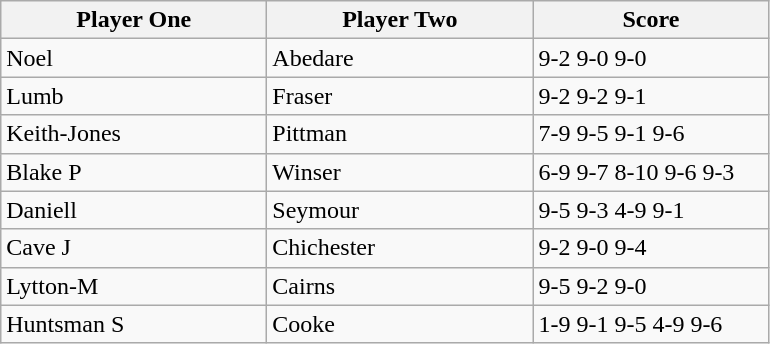<table class="wikitable">
<tr>
<th width=170>Player One</th>
<th width=170>Player Two</th>
<th width=150>Score</th>
</tr>
<tr>
<td> Noel</td>
<td> Abedare</td>
<td>9-2 9-0 9-0</td>
</tr>
<tr>
<td> Lumb</td>
<td> Fraser</td>
<td>9-2 9-2 9-1</td>
</tr>
<tr>
<td> Keith-Jones</td>
<td> Pittman</td>
<td>7-9 9-5 9-1 9-6</td>
</tr>
<tr>
<td> Blake P</td>
<td> Winser</td>
<td>6-9 9-7 8-10 9-6 9-3</td>
</tr>
<tr>
<td> Daniell</td>
<td> Seymour</td>
<td>9-5 9-3 4-9 9-1</td>
</tr>
<tr>
<td> Cave J</td>
<td> Chichester</td>
<td>9-2 9-0 9-4</td>
</tr>
<tr>
<td> Lytton-M</td>
<td> Cairns</td>
<td>9-5 9-2 9-0</td>
</tr>
<tr>
<td> Huntsman S</td>
<td> Cooke</td>
<td>1-9 9-1 9-5 4-9 9-6</td>
</tr>
</table>
